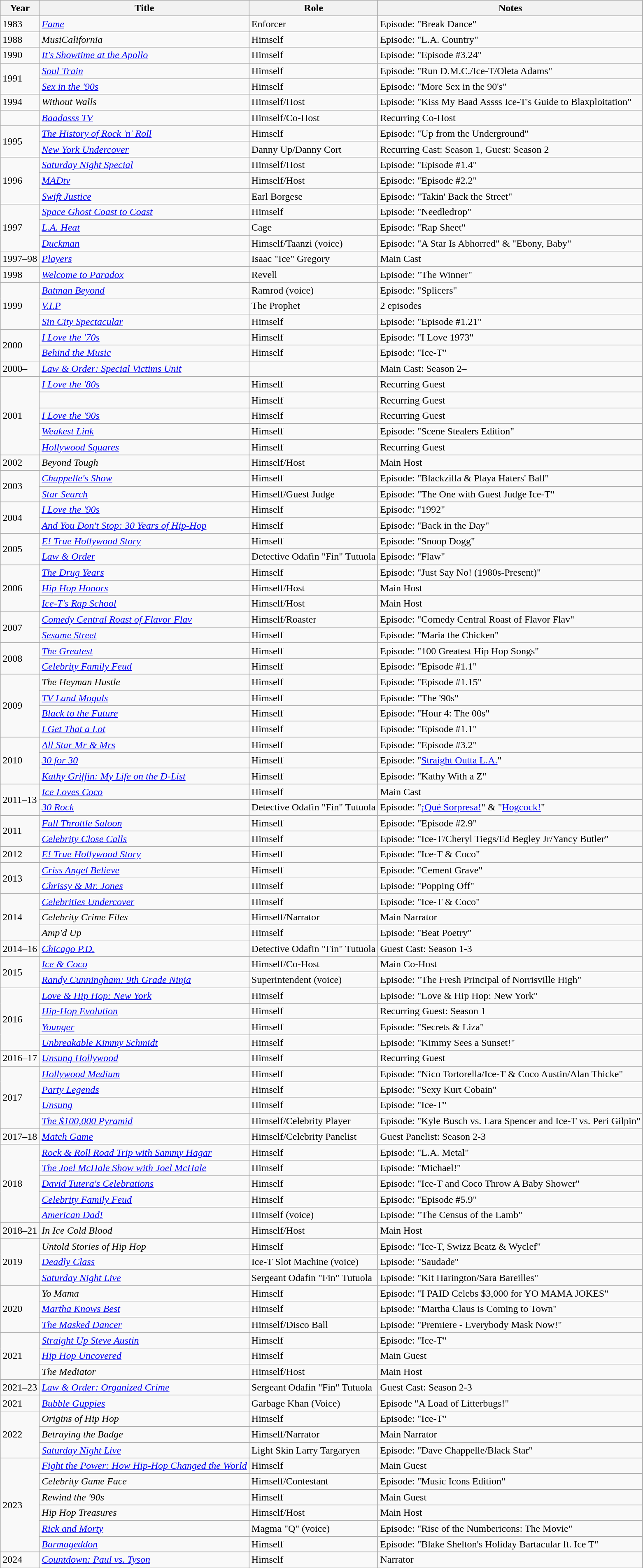<table class="wikitable plainrowheaders sortable" style="margin-right: 0;">
<tr>
<th>Year</th>
<th>Title</th>
<th>Role</th>
<th>Notes</th>
</tr>
<tr>
<td>1983</td>
<td><em><a href='#'>Fame</a></em></td>
<td>Enforcer</td>
<td>Episode: "Break Dance"</td>
</tr>
<tr>
<td>1988</td>
<td><em>MusiCalifornia</em></td>
<td>Himself</td>
<td>Episode: "L.A. Country"</td>
</tr>
<tr>
<td>1990</td>
<td><em><a href='#'>It's Showtime at the Apollo</a></em></td>
<td>Himself</td>
<td>Episode: "Episode #3.24"</td>
</tr>
<tr>
<td rowspan=2>1991</td>
<td><em><a href='#'>Soul Train</a></em></td>
<td>Himself</td>
<td>Episode: "Run D.M.C./Ice-T/Oleta Adams"</td>
</tr>
<tr>
<td><em><a href='#'>Sex in the '90s</a></em></td>
<td>Himself</td>
<td>Episode: "More Sex in the 90's"</td>
</tr>
<tr>
<td>1994</td>
<td><em>Without Walls</em></td>
<td>Himself/Host</td>
<td>Episode: "Kiss My Baad Assss Ice-T's Guide to Blaxploitation"</td>
</tr>
<tr>
<td></td>
<td><em><a href='#'>Baadasss TV</a></em></td>
<td>Himself/Co-Host</td>
<td>Recurring Co-Host</td>
</tr>
<tr>
<td rowspan=2>1995</td>
<td><em><a href='#'>The History of Rock 'n' Roll</a></em></td>
<td>Himself</td>
<td>Episode: "Up from the Underground"</td>
</tr>
<tr>
<td><em><a href='#'>New York Undercover</a></em></td>
<td>Danny Up/Danny Cort</td>
<td>Recurring Cast: Season 1, Guest: Season 2</td>
</tr>
<tr>
<td rowspan=3>1996</td>
<td><em><a href='#'>Saturday Night Special</a></em></td>
<td>Himself/Host</td>
<td>Episode: "Episode #1.4"</td>
</tr>
<tr>
<td><em><a href='#'>MADtv</a></em></td>
<td>Himself/Host</td>
<td>Episode: "Episode #2.2"</td>
</tr>
<tr>
<td><em><a href='#'>Swift Justice</a></em></td>
<td>Earl Borgese</td>
<td>Episode: "Takin' Back the Street"</td>
</tr>
<tr>
<td rowspan=3>1997</td>
<td><em><a href='#'>Space Ghost Coast to Coast</a></em></td>
<td>Himself</td>
<td>Episode: "Needledrop"</td>
</tr>
<tr>
<td><em><a href='#'>L.A. Heat</a></em></td>
<td>Cage</td>
<td>Episode: "Rap Sheet"</td>
</tr>
<tr>
<td><em><a href='#'>Duckman</a></em></td>
<td>Himself/Taanzi (voice)</td>
<td>Episode: "A Star Is Abhorred" & "Ebony, Baby"</td>
</tr>
<tr>
<td>1997–98</td>
<td><em><a href='#'>Players</a></em></td>
<td>Isaac "Ice" Gregory</td>
<td>Main Cast</td>
</tr>
<tr>
<td>1998</td>
<td><em><a href='#'>Welcome to Paradox</a></em></td>
<td>Revell</td>
<td>Episode: "The Winner"</td>
</tr>
<tr>
<td rowspan=3>1999</td>
<td><em><a href='#'>Batman Beyond</a></em></td>
<td>Ramrod (voice)</td>
<td>Episode: "Splicers"</td>
</tr>
<tr>
<td><em><a href='#'>V.I.P</a></em></td>
<td>The Prophet</td>
<td>2 episodes</td>
</tr>
<tr>
<td><em><a href='#'>Sin City Spectacular</a></em></td>
<td>Himself</td>
<td>Episode: "Episode #1.21"</td>
</tr>
<tr>
<td rowspan=2>2000</td>
<td><em><a href='#'>I Love the '70s</a></em></td>
<td>Himself</td>
<td>Episode: "I Love 1973"</td>
</tr>
<tr>
<td><em><a href='#'>Behind the Music</a></em></td>
<td>Himself</td>
<td>Episode: "Ice-T"</td>
</tr>
<tr>
<td>2000–</td>
<td><em><a href='#'>Law & Order: Special Victims Unit</a></em></td>
<td></td>
<td>Main Cast: Season 2–</td>
</tr>
<tr>
<td rowspan=5>2001</td>
<td><em><a href='#'>I Love the '80s</a></em></td>
<td>Himself</td>
<td>Recurring Guest</td>
</tr>
<tr>
<td></td>
<td>Himself</td>
<td>Recurring Guest</td>
</tr>
<tr>
<td><em><a href='#'>I Love the '90s</a></em></td>
<td>Himself</td>
<td>Recurring Guest</td>
</tr>
<tr>
<td><em><a href='#'>Weakest Link</a></em></td>
<td>Himself</td>
<td>Episode: "Scene Stealers Edition"</td>
</tr>
<tr>
<td><em><a href='#'>Hollywood Squares</a></em></td>
<td>Himself</td>
<td>Recurring Guest</td>
</tr>
<tr>
<td>2002</td>
<td><em>Beyond Tough</em></td>
<td>Himself/Host</td>
<td>Main Host</td>
</tr>
<tr>
<td rowspan=2>2003</td>
<td><em><a href='#'>Chappelle's Show</a></em></td>
<td>Himself</td>
<td>Episode: "Blackzilla & Playa Haters' Ball"</td>
</tr>
<tr>
<td><em><a href='#'>Star Search</a></em></td>
<td>Himself/Guest Judge</td>
<td>Episode: "The One with Guest Judge Ice-T"</td>
</tr>
<tr>
<td rowspan=2>2004</td>
<td><em><a href='#'>I Love the '90s</a></em></td>
<td>Himself</td>
<td>Episode: "1992"</td>
</tr>
<tr>
<td><em><a href='#'>And You Don't Stop: 30 Years of Hip-Hop</a></em></td>
<td>Himself</td>
<td>Episode: "Back in the Day"</td>
</tr>
<tr>
<td rowspan=2>2005</td>
<td><em><a href='#'>E! True Hollywood Story</a></em></td>
<td>Himself</td>
<td>Episode: "Snoop Dogg"</td>
</tr>
<tr>
<td><em><a href='#'>Law & Order</a></em></td>
<td>Detective Odafin "Fin" Tutuola</td>
<td>Episode: "Flaw"</td>
</tr>
<tr>
<td rowspan=3>2006</td>
<td><em><a href='#'>The Drug Years</a></em></td>
<td>Himself</td>
<td>Episode: "Just Say No! (1980s-Present)"</td>
</tr>
<tr>
<td><em><a href='#'>Hip Hop Honors</a></em></td>
<td>Himself/Host</td>
<td>Main Host</td>
</tr>
<tr>
<td><em><a href='#'>Ice-T's Rap School</a></em></td>
<td>Himself/Host</td>
<td>Main Host</td>
</tr>
<tr>
<td rowspan=2>2007</td>
<td><em><a href='#'>Comedy Central Roast of Flavor Flav</a></em></td>
<td>Himself/Roaster</td>
<td>Episode: "Comedy Central Roast of Flavor Flav"</td>
</tr>
<tr>
<td><em><a href='#'>Sesame Street</a></em></td>
<td>Himself</td>
<td>Episode: "Maria the Chicken"</td>
</tr>
<tr>
<td rowspan=2>2008</td>
<td><em><a href='#'>The Greatest</a></em></td>
<td>Himself</td>
<td>Episode: "100 Greatest Hip Hop Songs"</td>
</tr>
<tr>
<td><em><a href='#'>Celebrity Family Feud</a></em></td>
<td>Himself</td>
<td>Episode: "Episode #1.1"</td>
</tr>
<tr>
<td rowspan=4>2009</td>
<td><em>The Heyman Hustle</em></td>
<td>Himself</td>
<td>Episode: "Episode #1.15"</td>
</tr>
<tr>
<td><em><a href='#'>TV Land Moguls</a></em></td>
<td>Himself</td>
<td>Episode: "The '90s"</td>
</tr>
<tr>
<td><em><a href='#'>Black to the Future</a></em></td>
<td>Himself</td>
<td>Episode: "Hour 4: The 00s"</td>
</tr>
<tr>
<td><em><a href='#'>I Get That a Lot</a></em></td>
<td>Himself</td>
<td>Episode: "Episode #1.1"</td>
</tr>
<tr>
<td rowspan=3>2010</td>
<td><em><a href='#'>All Star Mr & Mrs</a></em></td>
<td>Himself</td>
<td>Episode: "Episode #3.2"</td>
</tr>
<tr>
<td><em><a href='#'>30 for 30</a></em></td>
<td>Himself</td>
<td>Episode: "<a href='#'>Straight Outta L.A.</a>"</td>
</tr>
<tr>
<td><em><a href='#'>Kathy Griffin: My Life on the D-List</a></em></td>
<td>Himself</td>
<td>Episode: "Kathy With a Z"</td>
</tr>
<tr>
<td rowspan=2>2011–13</td>
<td><em><a href='#'>Ice Loves Coco</a></em></td>
<td>Himself</td>
<td>Main Cast</td>
</tr>
<tr>
<td><em><a href='#'>30 Rock</a></em></td>
<td>Detective Odafin "Fin" Tutuola</td>
<td>Episode: "<a href='#'>¡Qué Sorpresa!</a>" & "<a href='#'>Hogcock!</a>"</td>
</tr>
<tr>
<td rowspan=2>2011</td>
<td><em><a href='#'>Full Throttle Saloon</a></em></td>
<td>Himself</td>
<td>Episode: "Episode #2.9"</td>
</tr>
<tr>
<td><em><a href='#'>Celebrity Close Calls</a></em></td>
<td>Himself</td>
<td>Episode: "Ice-T/Cheryl Tiegs/Ed Begley Jr/Yancy Butler"</td>
</tr>
<tr>
<td>2012</td>
<td><em><a href='#'>E! True Hollywood Story</a></em></td>
<td>Himself</td>
<td>Episode: "Ice-T & Coco"</td>
</tr>
<tr>
<td rowspan=2>2013</td>
<td><em><a href='#'>Criss Angel Believe</a></em></td>
<td>Himself</td>
<td>Episode: "Cement Grave"</td>
</tr>
<tr>
<td><em><a href='#'>Chrissy & Mr. Jones</a></em></td>
<td>Himself</td>
<td>Episode: "Popping Off"</td>
</tr>
<tr>
<td rowspan=3>2014</td>
<td><em><a href='#'>Celebrities Undercover</a></em></td>
<td>Himself</td>
<td>Episode: "Ice-T & Coco"</td>
</tr>
<tr>
<td><em>Celebrity Crime Files</em></td>
<td>Himself/Narrator</td>
<td>Main Narrator</td>
</tr>
<tr>
<td><em>Amp'd Up</em></td>
<td>Himself</td>
<td>Episode: "Beat Poetry"</td>
</tr>
<tr>
<td>2014–16</td>
<td><em><a href='#'>Chicago P.D.</a></em></td>
<td>Detective Odafin "Fin" Tutuola</td>
<td>Guest Cast: Season 1-3</td>
</tr>
<tr>
<td rowspan=2>2015</td>
<td><em><a href='#'>Ice & Coco</a></em></td>
<td>Himself/Co-Host</td>
<td>Main Co-Host</td>
</tr>
<tr>
<td><em><a href='#'>Randy Cunningham: 9th Grade Ninja</a></em></td>
<td>Superintendent (voice)</td>
<td>Episode: "The Fresh Principal of Norrisville High"</td>
</tr>
<tr>
<td rowspan=4>2016</td>
<td><em><a href='#'>Love & Hip Hop: New York</a></em></td>
<td>Himself</td>
<td>Episode: "Love & Hip Hop: New York"</td>
</tr>
<tr>
<td><em><a href='#'>Hip-Hop Evolution</a></em></td>
<td>Himself</td>
<td>Recurring Guest: Season 1</td>
</tr>
<tr>
<td><em><a href='#'>Younger</a></em></td>
<td>Himself</td>
<td>Episode: "Secrets & Liza"</td>
</tr>
<tr>
<td><em><a href='#'>Unbreakable Kimmy Schmidt</a></em></td>
<td>Himself</td>
<td>Episode: "Kimmy Sees a Sunset!"</td>
</tr>
<tr>
<td>2016–17</td>
<td><em><a href='#'>Unsung Hollywood</a></em></td>
<td>Himself</td>
<td>Recurring Guest</td>
</tr>
<tr>
<td rowspan=4>2017</td>
<td><em><a href='#'>Hollywood Medium</a></em></td>
<td>Himself</td>
<td>Episode: "Nico Tortorella/Ice-T & Coco Austin/Alan Thicke"</td>
</tr>
<tr>
<td><em><a href='#'>Party Legends</a></em></td>
<td>Himself</td>
<td>Episode: "Sexy Kurt Cobain"</td>
</tr>
<tr>
<td><em><a href='#'>Unsung</a></em></td>
<td>Himself</td>
<td>Episode: "Ice-T"</td>
</tr>
<tr>
<td><em><a href='#'>The $100,000 Pyramid</a></em></td>
<td>Himself/Celebrity Player</td>
<td>Episode: "Kyle Busch vs. Lara Spencer and Ice-T vs. Peri Gilpin"</td>
</tr>
<tr>
<td>2017–18</td>
<td><em><a href='#'>Match Game</a></em></td>
<td>Himself/Celebrity Panelist</td>
<td>Guest Panelist: Season 2-3</td>
</tr>
<tr>
<td rowspan=5>2018</td>
<td><em><a href='#'>Rock & Roll Road Trip with Sammy Hagar</a></em></td>
<td>Himself</td>
<td>Episode: "L.A. Metal"</td>
</tr>
<tr>
<td><em><a href='#'>The Joel McHale Show with Joel McHale</a></em></td>
<td>Himself</td>
<td>Episode: "Michael!"</td>
</tr>
<tr>
<td><em><a href='#'>David Tutera's Celebrations</a></em></td>
<td>Himself</td>
<td>Episode: "Ice-T and Coco Throw A Baby Shower"</td>
</tr>
<tr>
<td><em><a href='#'>Celebrity Family Feud</a></em></td>
<td>Himself</td>
<td>Episode: "Episode #5.9"</td>
</tr>
<tr>
<td><em><a href='#'>American Dad!</a></em></td>
<td>Himself (voice)</td>
<td>Episode: "The Census of the Lamb"</td>
</tr>
<tr>
<td>2018–21</td>
<td><em>In Ice Cold Blood</em></td>
<td>Himself/Host</td>
<td>Main Host</td>
</tr>
<tr>
<td rowspan="3">2019</td>
<td><em>Untold Stories of Hip Hop</em></td>
<td>Himself</td>
<td>Episode: "Ice-T, Swizz Beatz & Wyclef"</td>
</tr>
<tr>
<td><em><a href='#'>Deadly Class</a></em></td>
<td>Ice-T Slot Machine (voice)</td>
<td>Episode: "Saudade"</td>
</tr>
<tr>
<td><em><a href='#'>Saturday Night Live</a></em></td>
<td>Sergeant Odafin "Fin" Tutuola</td>
<td>Episode: "Kit Harington/Sara Bareilles"</td>
</tr>
<tr>
<td rowspan="3">2020</td>
<td><em>Yo Mama</em></td>
<td>Himself</td>
<td>Episode: "I PAID Celebs $3,000 for YO MAMA JOKES"</td>
</tr>
<tr>
<td><em><a href='#'>Martha Knows Best</a></em></td>
<td>Himself</td>
<td>Episode: "Martha Claus is Coming to Town"</td>
</tr>
<tr>
<td><em><a href='#'>The Masked Dancer</a></em></td>
<td>Himself/Disco Ball</td>
<td>Episode: "Premiere - Everybody Mask Now!"</td>
</tr>
<tr>
<td rowspan="3">2021</td>
<td><em><a href='#'>Straight Up Steve Austin</a></em></td>
<td>Himself</td>
<td>Episode: "Ice-T"</td>
</tr>
<tr>
<td><em><a href='#'>Hip Hop Uncovered</a></em></td>
<td>Himself</td>
<td>Main Guest</td>
</tr>
<tr>
<td><em>The Mediator</em></td>
<td>Himself/Host</td>
<td>Main Host</td>
</tr>
<tr>
<td>2021–23</td>
<td><em><a href='#'>Law & Order: Organized Crime</a></em></td>
<td>Sergeant Odafin "Fin" Tutuola</td>
<td>Guest Cast: Season 2-3</td>
</tr>
<tr>
<td>2021</td>
<td><em><a href='#'>Bubble Guppies</a></em></td>
<td>Garbage Khan (Voice)</td>
<td>Episode "A Load of Litterbugs!"</td>
</tr>
<tr>
<td rowspan="3">2022</td>
<td><em>Origins of Hip Hop</em></td>
<td>Himself</td>
<td>Episode: "Ice-T"</td>
</tr>
<tr>
<td><em>Betraying the Badge</em></td>
<td>Himself/Narrator</td>
<td>Main Narrator</td>
</tr>
<tr>
<td><em><a href='#'>Saturday Night Live</a></em></td>
<td>Light Skin Larry Targaryen</td>
<td>Episode: "Dave Chappelle/Black Star"</td>
</tr>
<tr>
<td rowspan="6">2023</td>
<td><em><a href='#'>Fight the Power: How Hip-Hop Changed the World</a></em></td>
<td>Himself</td>
<td>Main Guest</td>
</tr>
<tr>
<td><em>Celebrity Game Face</em></td>
<td>Himself/Contestant</td>
<td>Episode: "Music Icons Edition"</td>
</tr>
<tr>
<td><em>Rewind the '90s</em></td>
<td>Himself</td>
<td>Main Guest</td>
</tr>
<tr>
<td><em>Hip Hop Treasures</em></td>
<td>Himself/Host</td>
<td>Main Host</td>
</tr>
<tr>
<td><em><a href='#'>Rick and Morty</a></em></td>
<td>Magma "Q" (voice)</td>
<td>Episode: "Rise of the Numbericons: The Movie"</td>
</tr>
<tr>
<td><em><a href='#'>Barmageddon</a></em></td>
<td>Himself</td>
<td>Episode: "Blake Shelton's Holiday Bartacular ft. Ice T"</td>
</tr>
<tr>
<td>2024</td>
<td><em><a href='#'>Countdown: Paul vs. Tyson</a></em></td>
<td>Himself</td>
<td>Narrator</td>
</tr>
<tr>
</tr>
</table>
